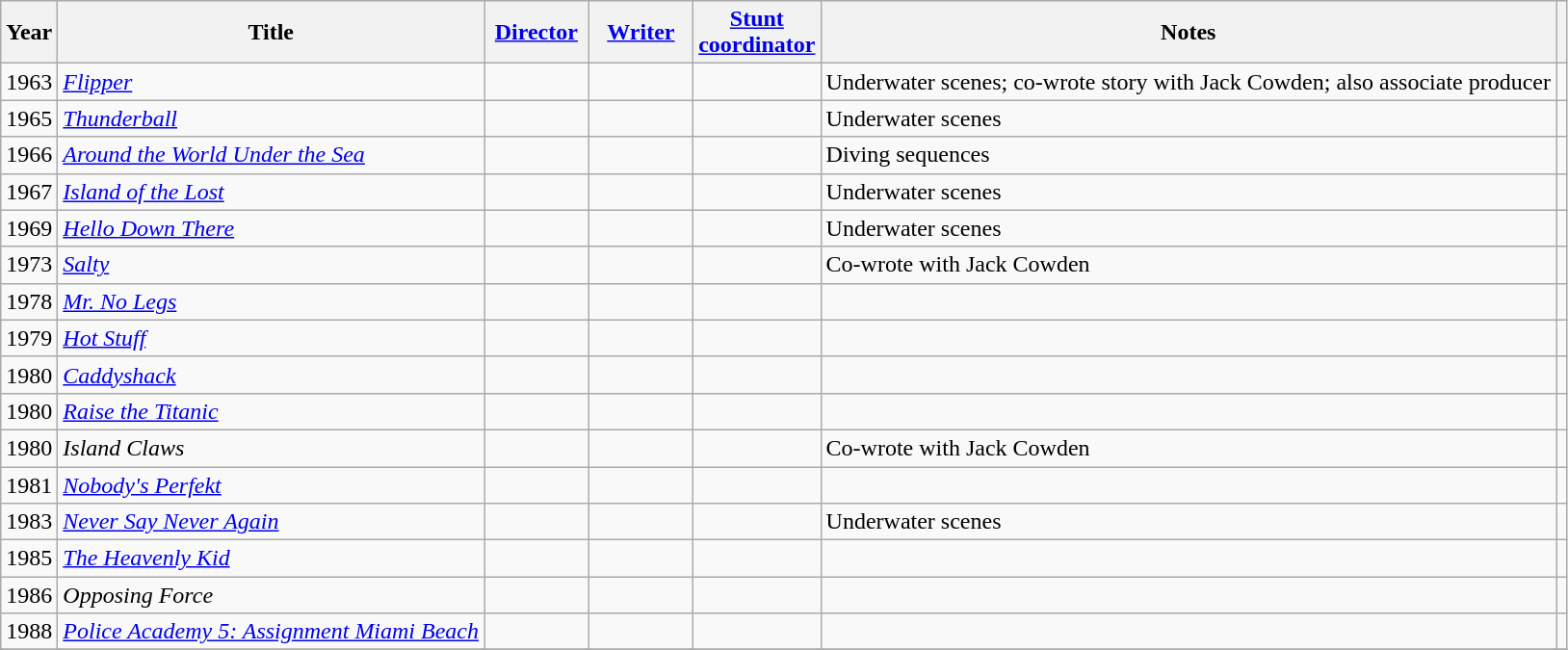<table class="wikitable sortable">
<tr>
<th>Year</th>
<th>Title</th>
<th width="65"><a href='#'>Director</a></th>
<th width="65"><a href='#'>Writer</a></th>
<th width="65"><a href='#'>Stunt coordinator</a></th>
<th class=unsortable>Notes</th>
<th class=unsortable></th>
</tr>
<tr>
<td>1963</td>
<td><em><a href='#'>Flipper</a></em></td>
<td></td>
<td></td>
<td></td>
<td>Underwater scenes; co-wrote story with Jack Cowden; also associate producer</td>
<td></td>
</tr>
<tr>
<td>1965</td>
<td><em><a href='#'>Thunderball</a></em></td>
<td></td>
<td></td>
<td></td>
<td>Underwater scenes</td>
<td></td>
</tr>
<tr>
<td>1966</td>
<td><em><a href='#'>Around the World Under the Sea</a></em></td>
<td></td>
<td></td>
<td></td>
<td>Diving sequences</td>
<td></td>
</tr>
<tr>
<td>1967</td>
<td><em><a href='#'>Island of the Lost</a></em></td>
<td></td>
<td></td>
<td></td>
<td>Underwater scenes</td>
<td></td>
</tr>
<tr>
<td>1969</td>
<td><em><a href='#'>Hello Down There</a></em></td>
<td></td>
<td></td>
<td></td>
<td>Underwater scenes</td>
<td></td>
</tr>
<tr>
<td>1973</td>
<td><em><a href='#'>Salty</a></em></td>
<td></td>
<td></td>
<td></td>
<td>Co-wrote with Jack Cowden</td>
<td></td>
</tr>
<tr>
<td>1978</td>
<td><em><a href='#'>Mr. No Legs</a></em></td>
<td></td>
<td></td>
<td></td>
<td></td>
<td></td>
</tr>
<tr>
<td>1979</td>
<td><em><a href='#'>Hot Stuff</a></em></td>
<td></td>
<td></td>
<td></td>
<td></td>
<td></td>
</tr>
<tr>
<td>1980</td>
<td><em><a href='#'>Caddyshack</a></em></td>
<td></td>
<td></td>
<td></td>
<td></td>
<td></td>
</tr>
<tr>
<td>1980</td>
<td><em><a href='#'>Raise the Titanic</a></em></td>
<td></td>
<td></td>
<td></td>
<td></td>
<td></td>
</tr>
<tr>
<td>1980</td>
<td><em>Island Claws</em></td>
<td></td>
<td></td>
<td></td>
<td>Co-wrote with Jack Cowden</td>
<td></td>
</tr>
<tr>
<td>1981</td>
<td><em><a href='#'>Nobody's Perfekt</a></em></td>
<td></td>
<td></td>
<td></td>
<td></td>
<td></td>
</tr>
<tr>
<td>1983</td>
<td><em><a href='#'>Never Say Never Again</a></em></td>
<td></td>
<td></td>
<td></td>
<td>Underwater scenes</td>
<td></td>
</tr>
<tr>
<td>1985</td>
<td><em><a href='#'>The Heavenly Kid</a></em></td>
<td></td>
<td></td>
<td></td>
<td></td>
<td></td>
</tr>
<tr>
<td>1986</td>
<td><em>Opposing Force</em></td>
<td></td>
<td></td>
<td></td>
<td></td>
<td></td>
</tr>
<tr>
<td>1988</td>
<td><em><a href='#'>Police Academy 5: Assignment Miami Beach</a></em></td>
<td></td>
<td></td>
<td></td>
<td></td>
<td></td>
</tr>
<tr>
</tr>
</table>
